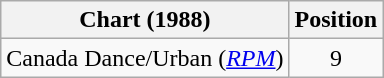<table class="wikitable sortable">
<tr>
<th align="left">Chart (1988)</th>
<th align="center">Position</th>
</tr>
<tr>
<td>Canada Dance/Urban (<em><a href='#'>RPM</a></em>)</td>
<td align="center">9</td>
</tr>
</table>
